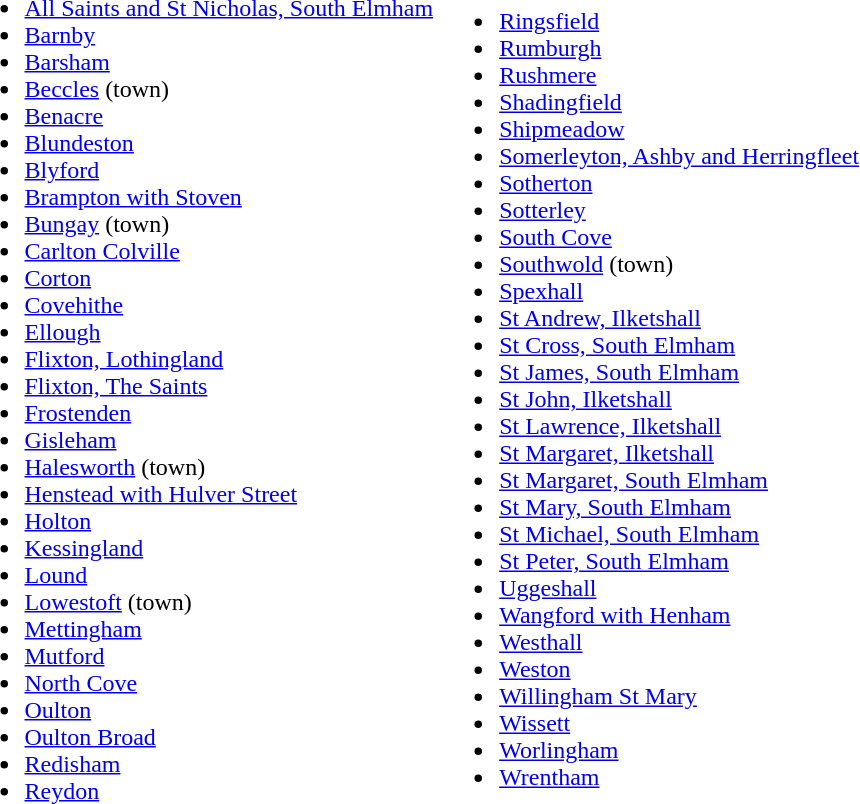<table>
<tr>
<td><br><ul><li><a href='#'>All Saints and St Nicholas, South Elmham</a></li><li><a href='#'>Barnby</a></li><li><a href='#'>Barsham</a></li><li><a href='#'>Beccles</a> (town)</li><li><a href='#'>Benacre</a></li><li><a href='#'>Blundeston</a></li><li><a href='#'>Blyford</a></li><li><a href='#'>Brampton with Stoven</a></li><li><a href='#'>Bungay</a> (town)</li><li><a href='#'>Carlton Colville</a></li><li><a href='#'>Corton</a></li><li><a href='#'>Covehithe</a></li><li><a href='#'>Ellough</a></li><li><a href='#'>Flixton, Lothingland</a></li><li><a href='#'>Flixton, The Saints</a></li><li><a href='#'>Frostenden</a></li><li><a href='#'>Gisleham</a></li><li><a href='#'>Halesworth</a> (town)</li><li><a href='#'>Henstead with Hulver Street</a></li><li><a href='#'>Holton</a></li><li><a href='#'>Kessingland</a></li><li><a href='#'>Lound</a></li><li><a href='#'>Lowestoft</a> (town)</li><li><a href='#'>Mettingham</a></li><li><a href='#'>Mutford</a></li><li><a href='#'>North Cove</a></li><li><a href='#'>Oulton</a></li><li><a href='#'>Oulton Broad</a></li><li><a href='#'>Redisham</a></li><li><a href='#'>Reydon</a></li></ul></td>
<td><br><ul><li><a href='#'>Ringsfield</a></li><li><a href='#'>Rumburgh</a></li><li><a href='#'>Rushmere</a></li><li><a href='#'>Shadingfield</a></li><li><a href='#'>Shipmeadow</a></li><li><a href='#'>Somerleyton, Ashby and Herringfleet</a></li><li><a href='#'>Sotherton</a></li><li><a href='#'>Sotterley</a></li><li><a href='#'>South Cove</a></li><li><a href='#'>Southwold</a> (town)</li><li><a href='#'>Spexhall</a></li><li><a href='#'>St Andrew, Ilketshall</a></li><li><a href='#'>St Cross, South Elmham</a></li><li><a href='#'>St James, South Elmham</a></li><li><a href='#'>St John, Ilketshall</a></li><li><a href='#'>St Lawrence, Ilketshall</a></li><li><a href='#'>St Margaret, Ilketshall</a></li><li><a href='#'>St Margaret, South Elmham</a></li><li><a href='#'>St Mary, South Elmham</a></li><li><a href='#'>St Michael, South Elmham</a></li><li><a href='#'>St Peter, South Elmham</a></li><li><a href='#'>Uggeshall</a></li><li><a href='#'>Wangford with Henham</a></li><li><a href='#'>Westhall</a></li><li><a href='#'>Weston</a></li><li><a href='#'>Willingham St Mary</a></li><li><a href='#'>Wissett</a></li><li><a href='#'>Worlingham</a></li><li><a href='#'>Wrentham</a></li></ul></td>
</tr>
</table>
